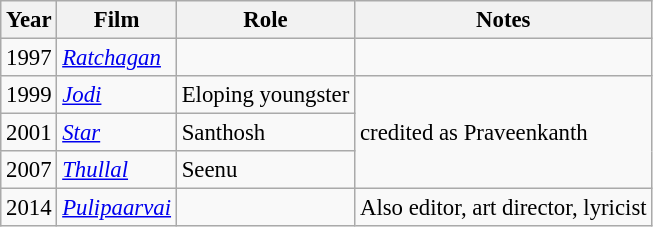<table class="wikitable" style="font-size: 95%;">
<tr>
<th>Year</th>
<th>Film</th>
<th>Role</th>
<th>Notes</th>
</tr>
<tr>
<td>1997</td>
<td><em><a href='#'>Ratchagan</a></em></td>
<td></td>
<td></td>
</tr>
<tr>
<td>1999</td>
<td><em><a href='#'>Jodi</a></em></td>
<td>Eloping youngster</td>
<td rowspan="3">credited as Praveenkanth</td>
</tr>
<tr>
<td>2001</td>
<td><em><a href='#'>Star</a></em></td>
<td>Santhosh</td>
</tr>
<tr>
<td>2007</td>
<td><em><a href='#'>Thullal</a></em></td>
<td>Seenu</td>
</tr>
<tr>
<td>2014</td>
<td><em><a href='#'>Pulipaarvai</a></em></td>
<td></td>
<td>Also editor, art director, lyricist</td>
</tr>
</table>
